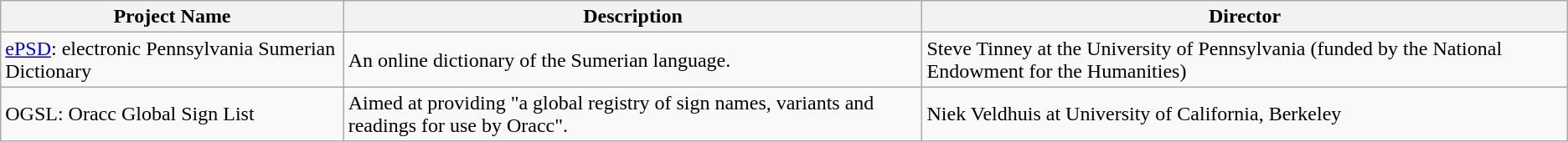<table class="wikitable">
<tr>
<th>Project Name</th>
<th>Description</th>
<th>Director</th>
</tr>
<tr>
<td><a href='#'>ePSD</a>: electronic Pennsylvania Sumerian Dictionary</td>
<td>An online dictionary of the Sumerian language.</td>
<td>Steve Tinney at the University of Pennsylvania (funded by the National Endowment for the Humanities)</td>
</tr>
<tr>
<td>OGSL: Oracc Global Sign List</td>
<td>Aimed at providing "a global registry of sign names, variants and readings for use by Oracc".</td>
<td>Niek Veldhuis at University of California, Berkeley</td>
</tr>
</table>
